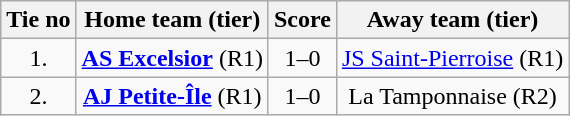<table class="wikitable" style="text-align: center">
<tr>
<th>Tie no</th>
<th>Home team (tier)</th>
<th>Score</th>
<th>Away team (tier)</th>
</tr>
<tr>
<td>1.</td>
<td> <strong><a href='#'>AS Excelsior</a></strong> (R1)</td>
<td>1–0</td>
<td><a href='#'>JS Saint-Pierroise</a> (R1) </td>
</tr>
<tr>
<td>2.</td>
<td> <strong><a href='#'>AJ Petite-Île</a></strong> (R1)</td>
<td>1–0</td>
<td>La Tamponnaise (R2) </td>
</tr>
</table>
